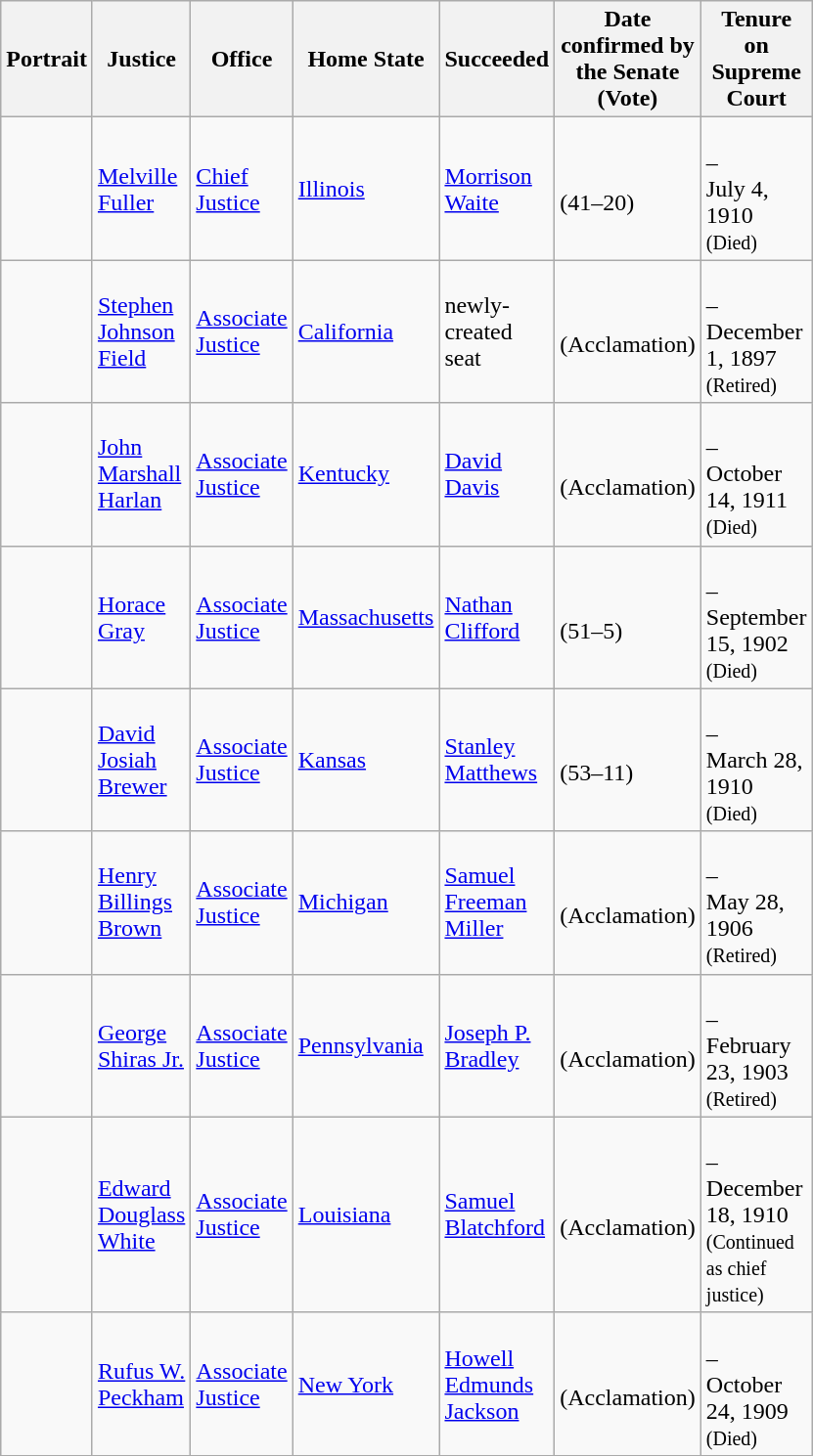<table class="wikitable sortable">
<tr>
<th scope="col" style="width: 10px;">Portrait</th>
<th scope="col" style="width: 10px;">Justice</th>
<th scope="col" style="width: 10px;">Office</th>
<th scope="col" style="width: 10px;">Home State</th>
<th scope="col" style="width: 10px;">Succeeded</th>
<th scope="col" style="width: 10px;">Date confirmed by the Senate<br>(Vote)</th>
<th scope="col" style="width: 10px;">Tenure on Supreme Court</th>
</tr>
<tr>
<td></td>
<td><a href='#'>Melville Fuller</a></td>
<td><a href='#'>Chief Justice</a></td>
<td><a href='#'>Illinois</a></td>
<td><a href='#'>Morrison Waite</a></td>
<td><br>(41–20)</td>
<td><br>–<br>July 4, 1910<br><small>(Died)</small></td>
</tr>
<tr>
<td></td>
<td><a href='#'>Stephen Johnson Field</a></td>
<td><a href='#'>Associate Justice</a></td>
<td><a href='#'>California</a></td>
<td>newly-created seat</td>
<td><br>(Acclamation)</td>
<td><br>–<br>December 1, 1897<br><small>(Retired)</small></td>
</tr>
<tr>
<td></td>
<td><a href='#'>John Marshall Harlan</a></td>
<td><a href='#'>Associate Justice</a></td>
<td><a href='#'>Kentucky</a></td>
<td><a href='#'>David Davis</a></td>
<td><br>(Acclamation)</td>
<td><br>–<br>October 14, 1911<br><small>(Died)</small></td>
</tr>
<tr>
<td></td>
<td><a href='#'>Horace Gray</a></td>
<td><a href='#'>Associate Justice</a></td>
<td><a href='#'>Massachusetts</a></td>
<td><a href='#'>Nathan Clifford</a></td>
<td><br>(51–5)</td>
<td><br>–<br>September 15, 1902<br><small>(Died)</small></td>
</tr>
<tr>
<td></td>
<td><a href='#'>David Josiah Brewer</a></td>
<td><a href='#'>Associate Justice</a></td>
<td><a href='#'>Kansas</a></td>
<td><a href='#'>Stanley Matthews</a></td>
<td><br>(53–11)</td>
<td><br>–<br>March 28, 1910<br><small>(Died)</small></td>
</tr>
<tr>
<td></td>
<td><a href='#'>Henry Billings Brown</a></td>
<td><a href='#'>Associate Justice</a></td>
<td><a href='#'>Michigan</a></td>
<td><a href='#'>Samuel Freeman Miller</a></td>
<td><br>(Acclamation)</td>
<td><br>–<br>May 28, 1906<br><small>(Retired)</small></td>
</tr>
<tr>
<td></td>
<td><a href='#'>George Shiras Jr.</a></td>
<td><a href='#'>Associate Justice</a></td>
<td><a href='#'>Pennsylvania</a></td>
<td><a href='#'>Joseph P. Bradley</a></td>
<td><br>(Acclamation)</td>
<td><br>–<br>February 23, 1903<br><small>(Retired)</small></td>
</tr>
<tr>
<td></td>
<td><a href='#'>Edward Douglass White</a></td>
<td><a href='#'>Associate Justice</a></td>
<td><a href='#'>Louisiana</a></td>
<td><a href='#'>Samuel Blatchford</a></td>
<td><br>(Acclamation)</td>
<td><br>–<br>December 18, 1910<br><small><span>(Continued as chief justice)</span></small></td>
</tr>
<tr>
<td></td>
<td><a href='#'>Rufus W. Peckham</a></td>
<td><a href='#'>Associate Justice</a></td>
<td><a href='#'>New York</a></td>
<td><a href='#'>Howell Edmunds Jackson</a></td>
<td><br>(Acclamation)</td>
<td><br>–<br>October 24, 1909<br><small>(Died)</small></td>
</tr>
<tr>
</tr>
</table>
